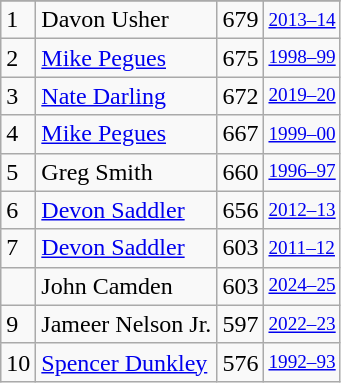<table class="wikitable">
<tr>
</tr>
<tr>
<td>1</td>
<td>Davon Usher</td>
<td>679</td>
<td style="font-size:80%;"><a href='#'>2013–14</a></td>
</tr>
<tr>
<td>2</td>
<td><a href='#'>Mike Pegues</a></td>
<td>675</td>
<td style="font-size:80%;"><a href='#'>1998–99</a></td>
</tr>
<tr>
<td>3</td>
<td><a href='#'>Nate Darling</a></td>
<td>672</td>
<td style="font-size:80%;"><a href='#'>2019–20</a></td>
</tr>
<tr>
<td>4</td>
<td><a href='#'>Mike Pegues</a></td>
<td>667</td>
<td style="font-size:80%;"><a href='#'>1999–00</a></td>
</tr>
<tr>
<td>5</td>
<td>Greg Smith</td>
<td>660</td>
<td style="font-size:80%;"><a href='#'>1996–97</a></td>
</tr>
<tr>
<td>6</td>
<td><a href='#'>Devon Saddler</a></td>
<td>656</td>
<td style="font-size:80%;"><a href='#'>2012–13</a></td>
</tr>
<tr>
<td>7</td>
<td><a href='#'>Devon Saddler</a></td>
<td>603</td>
<td style="font-size:80%;"><a href='#'>2011–12</a></td>
</tr>
<tr>
<td></td>
<td>John Camden</td>
<td>603</td>
<td style="font-size:80%;"><a href='#'>2024–25</a></td>
</tr>
<tr>
<td>9</td>
<td>Jameer Nelson Jr.</td>
<td>597</td>
<td style="font-size:80%;"><a href='#'>2022–23</a></td>
</tr>
<tr>
<td>10</td>
<td><a href='#'>Spencer Dunkley</a></td>
<td>576</td>
<td style="font-size:80%;"><a href='#'>1992–93</a></td>
</tr>
</table>
